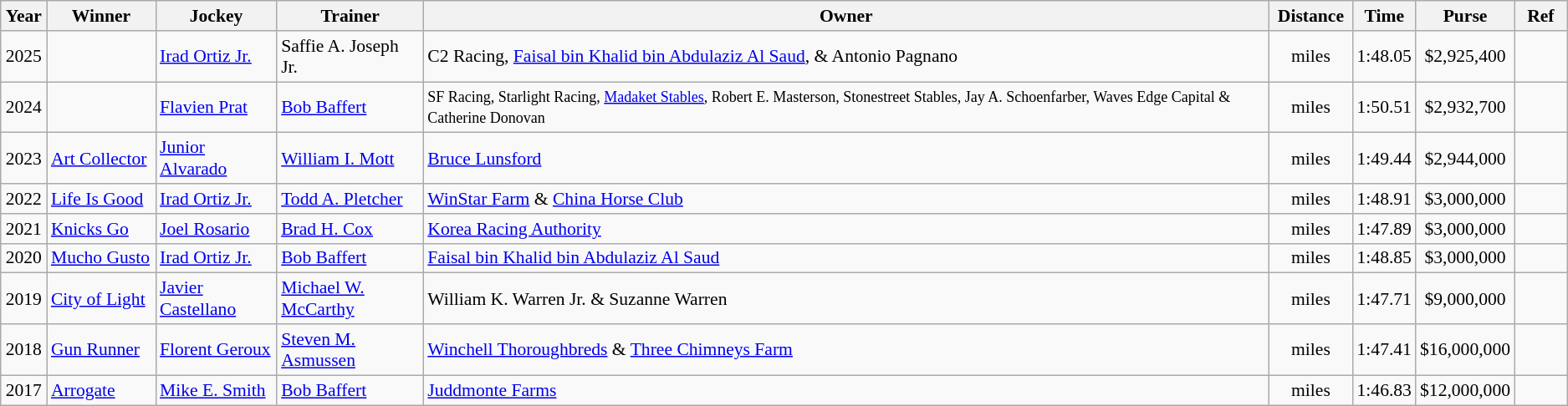<table class="wikitable sortable" style="font-size:90%">
<tr>
<th style="width:30px">Year</th>
<th style="width:80px">Winner</th>
<th style="width:90px">Jockey</th>
<th style="width:110px">Trainer</th>
<th>Owner</th>
<th style="width:60px">Distance</th>
<th style="width:40px">Time</th>
<th style="width:35px">Purse</th>
<th style="width:35px">Ref</th>
</tr>
<tr>
<td align=center>2025</td>
<td></td>
<td><a href='#'>Irad Ortiz Jr.</a></td>
<td>Saffie A. Joseph Jr.</td>
<td>C2 Racing, <a href='#'>Faisal bin Khalid bin Abdulaziz Al Saud</a>, & Antonio Pagnano</td>
<td align=center> miles</td>
<td align=center>1:48.05</td>
<td align=center>$2,925,400</td>
<td align=center></td>
</tr>
<tr>
<td align=center>2024</td>
<td></td>
<td><a href='#'>Flavien Prat</a></td>
<td><a href='#'>Bob Baffert</a></td>
<td><small>SF Racing, Starlight Racing, <a href='#'>Madaket Stables</a>, Robert E. Masterson, Stonestreet Stables, Jay A. Schoenfarber, Waves Edge Capital & Catherine Donovan</small></td>
<td align=center> miles</td>
<td align=center>1:50.51</td>
<td align=center>$2,932,700</td>
<td align=center></td>
</tr>
<tr>
<td align=center>2023</td>
<td><a href='#'>Art Collector</a></td>
<td><a href='#'>Junior Alvarado</a></td>
<td><a href='#'>William I. Mott</a></td>
<td><a href='#'>Bruce Lunsford</a></td>
<td align=center> miles</td>
<td align=center>1:49.44</td>
<td align=center>$2,944,000</td>
<td align=center></td>
</tr>
<tr>
<td align=center>2022</td>
<td><a href='#'>Life Is Good</a></td>
<td><a href='#'>Irad Ortiz Jr.</a></td>
<td><a href='#'>Todd A. Pletcher</a></td>
<td><a href='#'>WinStar Farm</a> & <a href='#'>China Horse Club</a></td>
<td align=center> miles</td>
<td align=center>1:48.91</td>
<td align=center>$3,000,000</td>
<td align=center></td>
</tr>
<tr>
<td align=center>2021</td>
<td><a href='#'>Knicks Go</a></td>
<td><a href='#'>Joel Rosario</a></td>
<td><a href='#'>Brad H. Cox</a></td>
<td><a href='#'>Korea Racing Authority</a></td>
<td align=center> miles</td>
<td align=center>1:47.89</td>
<td align=center>$3,000,000</td>
<td align=center></td>
</tr>
<tr>
<td align=center>2020</td>
<td><a href='#'>Mucho Gusto</a></td>
<td><a href='#'>Irad Ortiz Jr.</a></td>
<td><a href='#'>Bob Baffert</a></td>
<td><a href='#'>Faisal bin Khalid bin Abdulaziz Al Saud</a></td>
<td align=center> miles</td>
<td align=center>1:48.85</td>
<td align=center>$3,000,000</td>
<td align=center></td>
</tr>
<tr>
<td align=center>2019</td>
<td><a href='#'>City of Light</a></td>
<td><a href='#'>Javier Castellano</a></td>
<td><a href='#'>Michael W. McCarthy</a></td>
<td>William K. Warren Jr. & Suzanne Warren</td>
<td align=center> miles</td>
<td align=center>1:47.71</td>
<td align=center>$9,000,000</td>
<td align=center></td>
</tr>
<tr>
<td align=center>2018</td>
<td><a href='#'>Gun Runner</a></td>
<td><a href='#'>Florent Geroux</a></td>
<td><a href='#'>Steven M. Asmussen</a></td>
<td><a href='#'>Winchell Thoroughbreds</a> & <a href='#'>Three Chimneys Farm</a></td>
<td align=center> miles</td>
<td align=center>1:47.41</td>
<td align=center>$16,000,000</td>
<td align=center></td>
</tr>
<tr>
<td align=center>2017</td>
<td><a href='#'>Arrogate</a></td>
<td><a href='#'>Mike E. Smith</a></td>
<td><a href='#'>Bob Baffert</a></td>
<td><a href='#'>Juddmonte Farms</a></td>
<td align=center> miles</td>
<td align=center>1:46.83</td>
<td align=center>$12,000,000</td>
<td align=center></td>
</tr>
</table>
